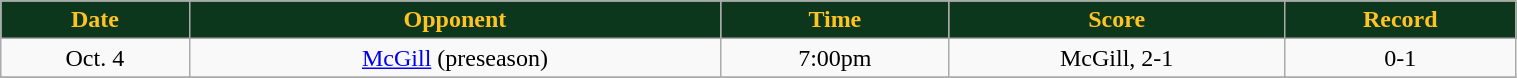<table class="wikitable" width="80%">
<tr align="center"  style="background:#0C371D;color:#ffc322;">
<td><strong>Date</strong></td>
<td><strong>Opponent</strong></td>
<td><strong>Time</strong></td>
<td><strong>Score</strong></td>
<td><strong>Record</strong></td>
</tr>
<tr align="center" bgcolor="">
<td>Oct.	4</td>
<td><a href='#'>McGill</a> (preseason)</td>
<td>7:00pm</td>
<td>McGill, 2-1</td>
<td>0-1</td>
</tr>
<tr align="center" bgcolor="">
</tr>
</table>
